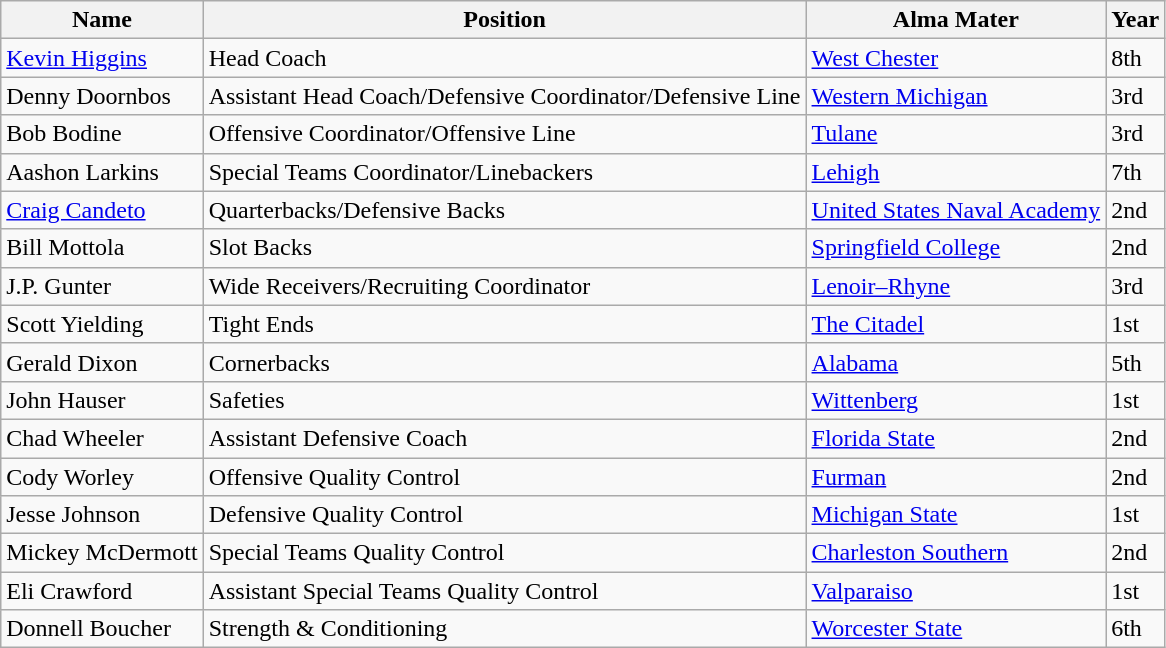<table class=wikitable>
<tr>
<th>Name</th>
<th>Position</th>
<th>Alma Mater</th>
<th>Year</th>
</tr>
<tr>
<td><a href='#'>Kevin Higgins</a></td>
<td>Head Coach</td>
<td><a href='#'>West Chester</a></td>
<td>8th</td>
</tr>
<tr>
<td>Denny Doornbos</td>
<td>Assistant Head Coach/Defensive Coordinator/Defensive Line</td>
<td><a href='#'>Western Michigan</a></td>
<td>3rd</td>
</tr>
<tr>
<td>Bob Bodine</td>
<td>Offensive Coordinator/Offensive Line</td>
<td><a href='#'>Tulane</a></td>
<td>3rd</td>
</tr>
<tr>
<td>Aashon Larkins</td>
<td>Special Teams Coordinator/Linebackers</td>
<td><a href='#'>Lehigh</a></td>
<td>7th</td>
</tr>
<tr>
<td><a href='#'>Craig Candeto</a></td>
<td>Quarterbacks/Defensive Backs</td>
<td><a href='#'>United States Naval Academy</a></td>
<td>2nd</td>
</tr>
<tr>
<td>Bill Mottola</td>
<td>Slot Backs</td>
<td><a href='#'>Springfield College</a></td>
<td>2nd</td>
</tr>
<tr>
<td>J.P. Gunter</td>
<td>Wide Receivers/Recruiting Coordinator</td>
<td><a href='#'>Lenoir–Rhyne</a></td>
<td>3rd</td>
</tr>
<tr>
<td>Scott Yielding</td>
<td>Tight Ends</td>
<td><a href='#'>The Citadel</a></td>
<td>1st</td>
</tr>
<tr>
<td>Gerald Dixon</td>
<td>Cornerbacks</td>
<td><a href='#'>Alabama</a></td>
<td>5th</td>
</tr>
<tr>
<td>John Hauser</td>
<td>Safeties</td>
<td><a href='#'>Wittenberg</a></td>
<td>1st</td>
</tr>
<tr>
<td>Chad Wheeler</td>
<td>Assistant Defensive Coach</td>
<td><a href='#'>Florida State</a></td>
<td>2nd</td>
</tr>
<tr>
<td>Cody Worley</td>
<td>Offensive Quality Control</td>
<td><a href='#'>Furman</a></td>
<td>2nd</td>
</tr>
<tr>
<td>Jesse Johnson</td>
<td>Defensive Quality Control</td>
<td><a href='#'>Michigan State</a></td>
<td>1st</td>
</tr>
<tr>
<td>Mickey McDermott</td>
<td>Special Teams Quality Control</td>
<td><a href='#'>Charleston Southern</a></td>
<td>2nd</td>
</tr>
<tr>
<td>Eli Crawford</td>
<td>Assistant Special Teams Quality Control</td>
<td><a href='#'>Valparaiso</a></td>
<td>1st</td>
</tr>
<tr>
<td>Donnell Boucher</td>
<td>Strength & Conditioning</td>
<td><a href='#'>Worcester State</a></td>
<td>6th</td>
</tr>
</table>
